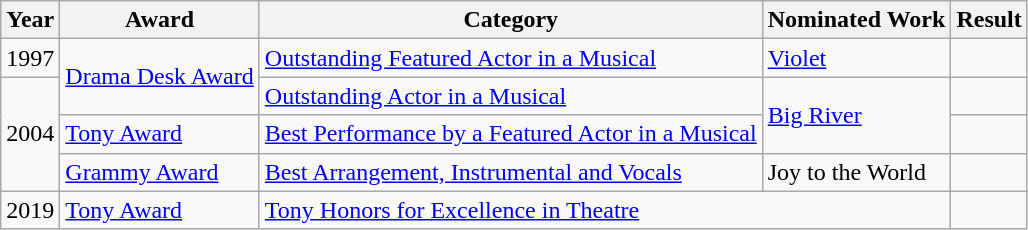<table class="wikitable">
<tr style="text-align:center;">
<th>Year</th>
<th>Award</th>
<th>Category</th>
<th>Nominated Work</th>
<th>Result</th>
</tr>
<tr>
<td>1997</td>
<td rowspan="2"><a href='#'>Drama Desk Award</a></td>
<td><a href='#'>Outstanding Featured Actor in a Musical</a></td>
<td><a href='#'>Violet</a></td>
<td></td>
</tr>
<tr>
<td rowspan="3">2004</td>
<td><a href='#'>Outstanding Actor in a Musical</a></td>
<td rowspan="2"><a href='#'>Big River</a></td>
<td></td>
</tr>
<tr>
<td><a href='#'>Tony Award</a></td>
<td><a href='#'>Best Performance by a Featured Actor in a Musical</a></td>
<td></td>
</tr>
<tr>
<td><a href='#'>Grammy Award</a></td>
<td><a href='#'>Best Arrangement, Instrumental and Vocals</a></td>
<td>Joy to the World</td>
<td></td>
</tr>
<tr>
<td>2019</td>
<td><a href='#'>Tony Award</a></td>
<td colspan="2"><a href='#'>Tony Honors for Excellence in Theatre</a></td>
<td></td>
</tr>
</table>
